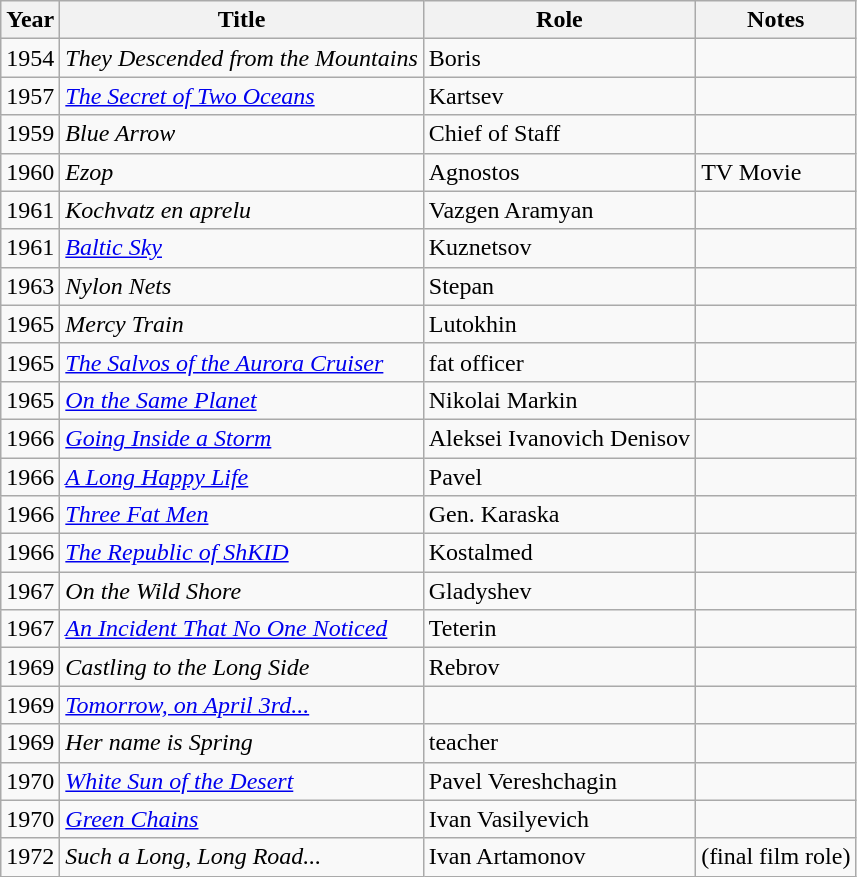<table class="wikitable">
<tr>
<th>Year</th>
<th>Title</th>
<th>Role</th>
<th>Notes</th>
</tr>
<tr>
<td>1954</td>
<td><em>They Descended from the Mountains</em></td>
<td>Boris</td>
<td></td>
</tr>
<tr>
<td>1957</td>
<td><em><a href='#'>The Secret of Two Oceans</a></em></td>
<td>Kartsev</td>
<td></td>
</tr>
<tr>
<td>1959</td>
<td><em>Blue Arrow</em></td>
<td>Chief of Staff</td>
<td></td>
</tr>
<tr>
<td>1960</td>
<td><em>Ezop</em></td>
<td>Agnostos</td>
<td>TV Movie</td>
</tr>
<tr>
<td>1961</td>
<td><em>Kochvatz en aprelu</em></td>
<td>Vazgen Aramyan</td>
<td></td>
</tr>
<tr>
<td>1961</td>
<td><em><a href='#'>Baltic Sky</a></em></td>
<td>Kuznetsov</td>
<td></td>
</tr>
<tr>
<td>1963</td>
<td><em>Nylon Nets</em></td>
<td>Stepan</td>
<td></td>
</tr>
<tr>
<td>1965</td>
<td><em>Mercy Train</em></td>
<td>Lutokhin</td>
<td></td>
</tr>
<tr>
<td>1965</td>
<td><em><a href='#'>The Salvos of the Aurora Cruiser</a></em></td>
<td>fat officer</td>
<td></td>
</tr>
<tr>
<td>1965</td>
<td><em><a href='#'>On the Same Planet</a></em></td>
<td>Nikolai Markin</td>
<td></td>
</tr>
<tr>
<td>1966</td>
<td><em><a href='#'>Going Inside a Storm</a></em></td>
<td>Aleksei Ivanovich Denisov</td>
<td></td>
</tr>
<tr>
<td>1966</td>
<td><em><a href='#'>A Long Happy Life</a></em></td>
<td>Pavel</td>
<td></td>
</tr>
<tr>
<td>1966</td>
<td><em><a href='#'>Three Fat Men</a></em></td>
<td>Gen. Karaska</td>
<td></td>
</tr>
<tr>
<td>1966</td>
<td><em><a href='#'>The Republic of ShKID</a></em></td>
<td>Kostalmed</td>
<td></td>
</tr>
<tr>
<td>1967</td>
<td><em>On the Wild Shore</em></td>
<td>Gladyshev</td>
<td></td>
</tr>
<tr>
<td>1967</td>
<td><em><a href='#'>An Incident That No One Noticed</a></em></td>
<td>Teterin</td>
<td></td>
</tr>
<tr>
<td>1969</td>
<td><em>Castling to the Long Side</em></td>
<td>Rebrov</td>
<td></td>
</tr>
<tr>
<td>1969</td>
<td><em><a href='#'>Tomorrow, on April 3rd...</a></em></td>
<td></td>
<td></td>
</tr>
<tr>
<td>1969</td>
<td><em>Her name is Spring</em></td>
<td>teacher</td>
<td></td>
</tr>
<tr>
<td>1970</td>
<td><em><a href='#'>White Sun of the Desert</a></em></td>
<td>Pavel Vereshchagin</td>
<td></td>
</tr>
<tr>
<td>1970</td>
<td><em><a href='#'>Green Chains</a></em></td>
<td>Ivan Vasilyevich</td>
<td></td>
</tr>
<tr>
<td>1972</td>
<td><em>Such a Long, Long Road...</em></td>
<td>Ivan Artamonov</td>
<td>(final film role)</td>
</tr>
</table>
